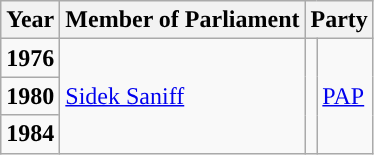<table class="wikitable">
<tr>
<th>Year</th>
<th>Member of Parliament</th>
<th colspan="2">Party</th>
</tr>
<tr>
<td><strong>1976</strong></td>
<td rowspan="3"><a href='#'>Sidek Saniff</a></td>
<td rowspan="3"></td>
<td rowspan="3"><a href='#'>PAP</a></td>
</tr>
<tr>
<td><strong>1980</strong></td>
</tr>
<tr>
<td><strong>1984</strong></td>
</tr>
</table>
